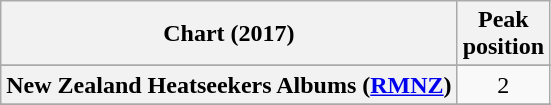<table class="wikitable sortable plainrowheaders" style="text-align:center">
<tr>
<th scope="col">Chart (2017)</th>
<th scope="col">Peak<br> position</th>
</tr>
<tr>
</tr>
<tr>
</tr>
<tr>
</tr>
<tr>
</tr>
<tr>
</tr>
<tr>
</tr>
<tr>
</tr>
<tr>
<th scope="row">New Zealand Heatseekers Albums (<a href='#'>RMNZ</a>)</th>
<td>2</td>
</tr>
<tr>
</tr>
<tr>
</tr>
<tr>
</tr>
<tr>
</tr>
</table>
